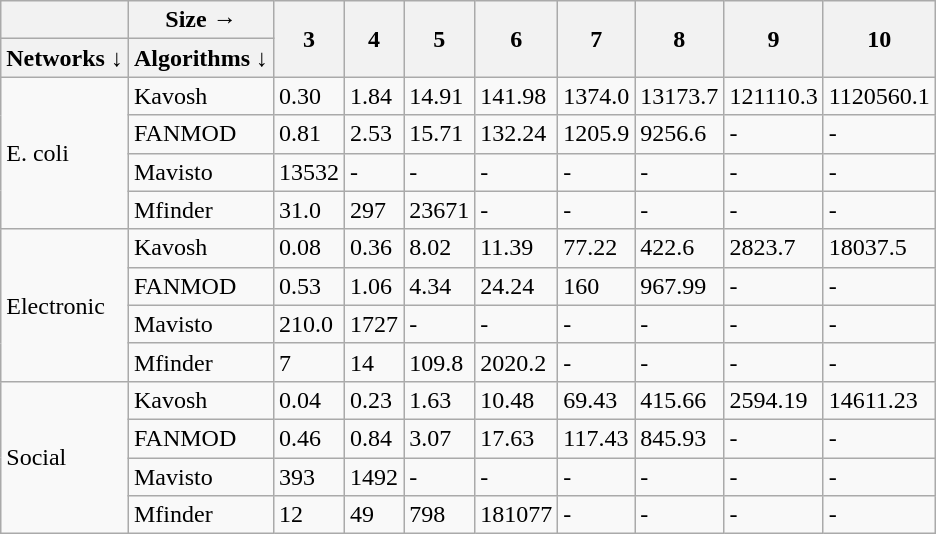<table class="wikitable">
<tr>
<th> </th>
<th>Size →</th>
<th rowspan="2">3</th>
<th rowspan="2">4</th>
<th rowspan="2">5</th>
<th rowspan="2">6</th>
<th rowspan="2">7</th>
<th rowspan="2">8</th>
<th rowspan="2">9</th>
<th rowspan="2">10</th>
</tr>
<tr>
<th>Networks ↓</th>
<th>Algorithms ↓</th>
</tr>
<tr>
<td rowspan="4">E. coli</td>
<td>Kavosh</td>
<td>0.30</td>
<td>1.84</td>
<td>14.91</td>
<td>141.98</td>
<td>1374.0</td>
<td>13173.7</td>
<td>121110.3</td>
<td>1120560.1</td>
</tr>
<tr>
<td>FANMOD</td>
<td>0.81</td>
<td>2.53</td>
<td>15.71</td>
<td>132.24</td>
<td>1205.9</td>
<td>9256.6</td>
<td>-</td>
<td>-</td>
</tr>
<tr>
<td>Mavisto</td>
<td>13532</td>
<td>-</td>
<td>-</td>
<td>-</td>
<td>-</td>
<td>-</td>
<td>-</td>
<td>-</td>
</tr>
<tr>
<td>Mfinder</td>
<td>31.0</td>
<td>297</td>
<td>23671</td>
<td>-</td>
<td>-</td>
<td>-</td>
<td>-</td>
<td>-</td>
</tr>
<tr>
<td rowspan="4">Electronic</td>
<td>Kavosh</td>
<td>0.08</td>
<td>0.36</td>
<td>8.02</td>
<td>11.39</td>
<td>77.22</td>
<td>422.6</td>
<td>2823.7</td>
<td>18037.5</td>
</tr>
<tr>
<td>FANMOD</td>
<td>0.53</td>
<td>1.06</td>
<td>4.34</td>
<td>24.24</td>
<td>160</td>
<td>967.99</td>
<td>-</td>
<td>-</td>
</tr>
<tr>
<td>Mavisto</td>
<td>210.0</td>
<td>1727</td>
<td>-</td>
<td>-</td>
<td>-</td>
<td>-</td>
<td>-</td>
<td>-</td>
</tr>
<tr>
<td>Mfinder</td>
<td>7</td>
<td>14</td>
<td>109.8</td>
<td>2020.2</td>
<td>-</td>
<td>-</td>
<td>-</td>
<td>-</td>
</tr>
<tr>
<td rowspan="4">Social</td>
<td>Kavosh</td>
<td>0.04</td>
<td>0.23</td>
<td>1.63</td>
<td>10.48</td>
<td>69.43</td>
<td>415.66</td>
<td>2594.19</td>
<td>14611.23</td>
</tr>
<tr>
<td>FANMOD</td>
<td>0.46</td>
<td>0.84</td>
<td>3.07</td>
<td>17.63</td>
<td>117.43</td>
<td>845.93</td>
<td>-</td>
<td>-</td>
</tr>
<tr>
<td>Mavisto</td>
<td>393</td>
<td>1492</td>
<td>-</td>
<td>-</td>
<td>-</td>
<td>-</td>
<td>-</td>
<td>-</td>
</tr>
<tr>
<td>Mfinder</td>
<td>12</td>
<td>49</td>
<td>798</td>
<td>181077</td>
<td>-</td>
<td>-</td>
<td>-</td>
<td>-</td>
</tr>
</table>
